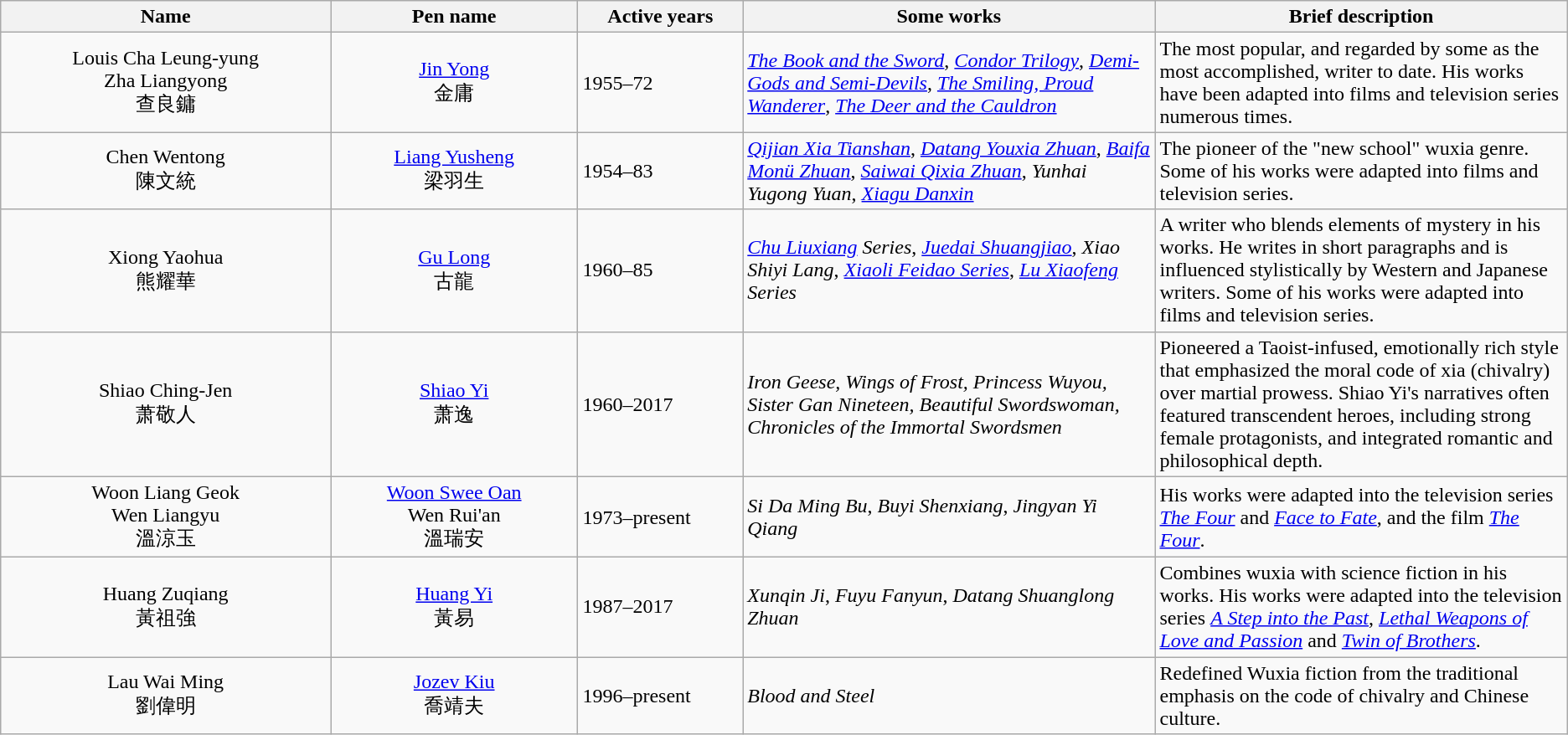<table class="wikitable sortable" wikitable>
<tr>
<th style="width:20%;">Name</th>
<th style="width:15%;">Pen name</th>
<th style="width:10%;">Active years</th>
<th style="width:25%;">Some works</th>
<th style="width:25%;">Brief description</th>
</tr>
<tr>
<td align=center>Louis Cha Leung-yung <br> Zha Liangyong <br> 查良鏞</td>
<td align=center><a href='#'>Jin Yong</a> <br> 金庸</td>
<td>1955–72</td>
<td><em><a href='#'>The Book and the Sword</a></em>, <em><a href='#'>Condor Trilogy</a></em>, <em><a href='#'>Demi-Gods and Semi-Devils</a></em>, <em><a href='#'>The Smiling, Proud Wanderer</a></em>, <em><a href='#'>The Deer and the Cauldron</a></em></td>
<td>The most popular, and regarded by some as the most accomplished, writer to date. His works have been adapted into films and television series numerous times.</td>
</tr>
<tr>
<td align=center>Chen Wentong <br> 陳文統</td>
<td align=center><a href='#'>Liang Yusheng</a> <br> 梁羽生</td>
<td>1954–83</td>
<td><em><a href='#'>Qijian Xia Tianshan</a></em>, <em><a href='#'>Datang Youxia Zhuan</a></em>, <em><a href='#'>Baifa Monü Zhuan</a></em>, <em><a href='#'>Saiwai Qixia Zhuan</a></em>, <em>Yunhai Yugong Yuan</em>, <em><a href='#'>Xiagu Danxin</a></em></td>
<td>The pioneer of the "new school" wuxia genre. Some of his works were adapted into films and television series.</td>
</tr>
<tr>
<td align=center>Xiong Yaohua <br> 熊耀華</td>
<td align=center><a href='#'>Gu Long</a> <br> 古龍</td>
<td>1960–85</td>
<td><em><a href='#'>Chu Liuxiang</a> Series</em>, <em><a href='#'>Juedai Shuangjiao</a></em>, <em>Xiao Shiyi Lang</em>, <em><a href='#'>Xiaoli Feidao Series</a></em>, <em><a href='#'>Lu Xiaofeng</a> Series</em></td>
<td>A writer who blends elements of mystery in his works. He writes in short paragraphs and is influenced stylistically by Western and Japanese writers. Some of his works were adapted into films and television series.</td>
</tr>
<tr>
<td align=center>Shiao Ching-Jen <br> 萧敬人</td>
<td align=center><a href='#'>Shiao Yi</a> <br> 萧逸</td>
<td>1960–2017</td>
<td><em>Iron Geese, Wings of Frost, Princess Wuyou, Sister Gan Nineteen, Beautiful Swordswoman, Chronicles of the Immortal Swordsmen</em></td>
<td>Pioneered a Taoist-infused, emotionally rich style that emphasized the moral code of xia (chivalry) over martial prowess. Shiao Yi's narratives often featured transcendent heroes, including strong female protagonists, and integrated romantic and philosophical depth.</td>
</tr>
<tr>
<td align=center>Woon Liang Geok <br> Wen Liangyu <br> 溫涼玉</td>
<td align=center><a href='#'>Woon Swee Oan</a> <br> Wen Rui'an <br> 溫瑞安</td>
<td>1973–present</td>
<td><em>Si Da Ming Bu</em>, <em>Buyi Shenxiang</em>, <em>Jingyan Yi Qiang</em></td>
<td>His works were adapted into the television series <em><a href='#'>The Four</a></em> and <em><a href='#'>Face to Fate</a></em>, and the film <em><a href='#'>The Four</a></em>.</td>
</tr>
<tr>
<td align=center>Huang Zuqiang <br> 黃祖強</td>
<td align=center><a href='#'>Huang Yi</a> <br> 黃易</td>
<td>1987–2017</td>
<td><em>Xunqin Ji</em>, <em>Fuyu Fanyun</em>, <em>Datang Shuanglong Zhuan</em></td>
<td>Combines wuxia with science fiction in his works. His works were adapted into the television series <em><a href='#'>A Step into the Past</a></em>, <em><a href='#'>Lethal Weapons of Love and Passion</a></em> and <em><a href='#'>Twin of Brothers</a></em>.</td>
</tr>
<tr>
<td align=center>Lau Wai Ming <br> 劉偉明</td>
<td align=center><a href='#'>Jozev Kiu</a> <br> 喬靖夫</td>
<td>1996–present</td>
<td><em>Blood and Steel</em></td>
<td>Redefined Wuxia fiction from the traditional emphasis on the code of chivalry and Chinese culture.</td>
</tr>
</table>
